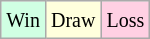<table class="wikitable">
<tr>
<td style="background-color: #d0ffe3;"><small>Win</small></td>
<td style="background-color: #ffffdd;"><small>Draw</small></td>
<td style="background-color: #ffd0e3;"><small>Loss</small></td>
</tr>
</table>
